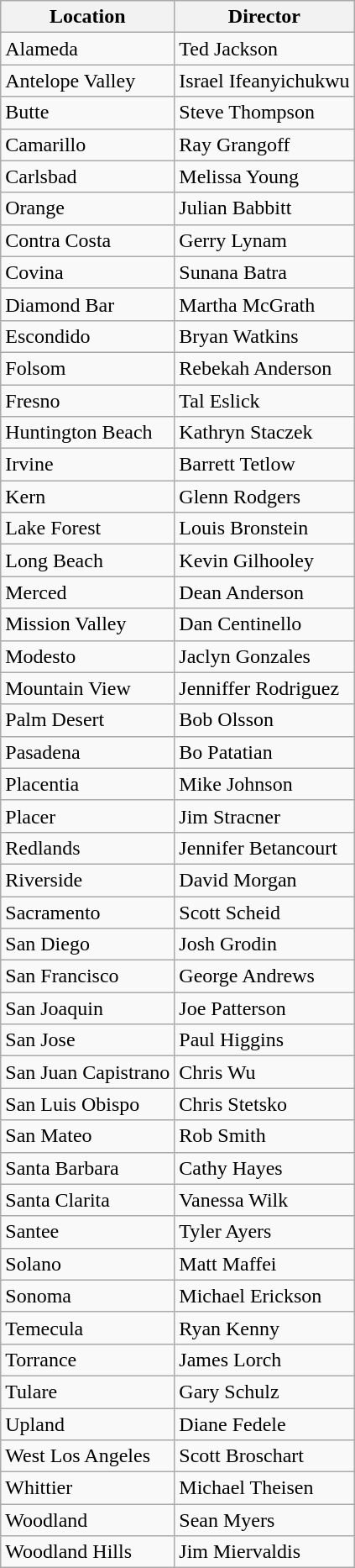<table class="wikitable">
<tr>
<th>Location</th>
<th>Director</th>
</tr>
<tr>
<td>Alameda</td>
<td>Ted Jackson</td>
</tr>
<tr>
<td>Antelope Valley</td>
<td>Israel Ifeanyichukwu</td>
</tr>
<tr>
<td>Butte</td>
<td>Steve Thompson</td>
</tr>
<tr>
<td>Camarillo</td>
<td>Ray Grangoff</td>
</tr>
<tr>
<td>Carlsbad</td>
<td>Melissa Young</td>
</tr>
<tr>
<td>Orange</td>
<td>Julian Babbitt</td>
</tr>
<tr>
<td>Contra Costa</td>
<td>Gerry Lynam</td>
</tr>
<tr>
<td>Covina</td>
<td>Sunana Batra</td>
</tr>
<tr>
<td>Diamond Bar</td>
<td>Martha McGrath</td>
</tr>
<tr>
<td>Escondido</td>
<td>Bryan Watkins</td>
</tr>
<tr>
<td>Folsom</td>
<td>Rebekah Anderson</td>
</tr>
<tr>
<td>Fresno</td>
<td>Tal Eslick</td>
</tr>
<tr>
<td>Huntington Beach</td>
<td>Kathryn Staczek</td>
</tr>
<tr>
<td>Irvine</td>
<td>Barrett Tetlow</td>
</tr>
<tr>
<td>Kern</td>
<td>Glenn Rodgers</td>
</tr>
<tr>
<td>Lake Forest</td>
<td>Louis Bronstein</td>
</tr>
<tr>
<td>Long Beach</td>
<td>Kevin Gilhooley</td>
</tr>
<tr>
<td>Merced</td>
<td>Dean Anderson</td>
</tr>
<tr>
<td>Mission Valley</td>
<td>Dan Centinello</td>
</tr>
<tr>
<td>Modesto</td>
<td>Jaclyn Gonzales</td>
</tr>
<tr>
<td>Mountain View</td>
<td>Jenniffer Rodriguez</td>
</tr>
<tr>
<td>Palm Desert</td>
<td>Bob Olsson</td>
</tr>
<tr>
<td>Pasadena</td>
<td>Bo Patatian</td>
</tr>
<tr>
<td>Placentia</td>
<td>Mike Johnson</td>
</tr>
<tr>
<td>Placer</td>
<td>Jim Stracner</td>
</tr>
<tr>
<td>Redlands</td>
<td>Jennifer Betancourt</td>
</tr>
<tr>
<td>Riverside</td>
<td>David Morgan</td>
</tr>
<tr>
<td>Sacramento</td>
<td>Scott Scheid</td>
</tr>
<tr>
<td>San Diego</td>
<td>Josh Grodin</td>
</tr>
<tr>
<td>San Francisco</td>
<td>George Andrews</td>
</tr>
<tr>
<td>San Joaquin</td>
<td>Joe Patterson</td>
</tr>
<tr>
<td>San Jose</td>
<td>Paul Higgins</td>
</tr>
<tr>
<td>San Juan Capistrano</td>
<td>Chris Wu</td>
</tr>
<tr>
<td>San Luis Obispo</td>
<td>Chris Stetsko</td>
</tr>
<tr>
<td>San Mateo</td>
<td>Rob Smith</td>
</tr>
<tr>
<td>Santa Barbara</td>
<td>Cathy Hayes</td>
</tr>
<tr>
<td>Santa Clarita</td>
<td>Vanessa Wilk</td>
</tr>
<tr>
<td>Santee</td>
<td>Tyler Ayers</td>
</tr>
<tr>
<td>Solano</td>
<td>Matt Maffei</td>
</tr>
<tr>
<td>Sonoma</td>
<td>Michael Erickson</td>
</tr>
<tr>
<td>Temecula</td>
<td>Ryan Kenny</td>
</tr>
<tr>
<td>Torrance</td>
<td>James Lorch</td>
</tr>
<tr>
<td>Tulare</td>
<td>Gary Schulz</td>
</tr>
<tr>
<td>Upland</td>
<td>Diane Fedele</td>
</tr>
<tr>
<td>West Los Angeles</td>
<td>Scott Broschart</td>
</tr>
<tr>
<td>Whittier</td>
<td>Michael Theisen</td>
</tr>
<tr>
<td>Woodland</td>
<td>Sean Myers</td>
</tr>
<tr>
<td>Woodland Hills</td>
<td>Jim Miervaldis</td>
</tr>
</table>
